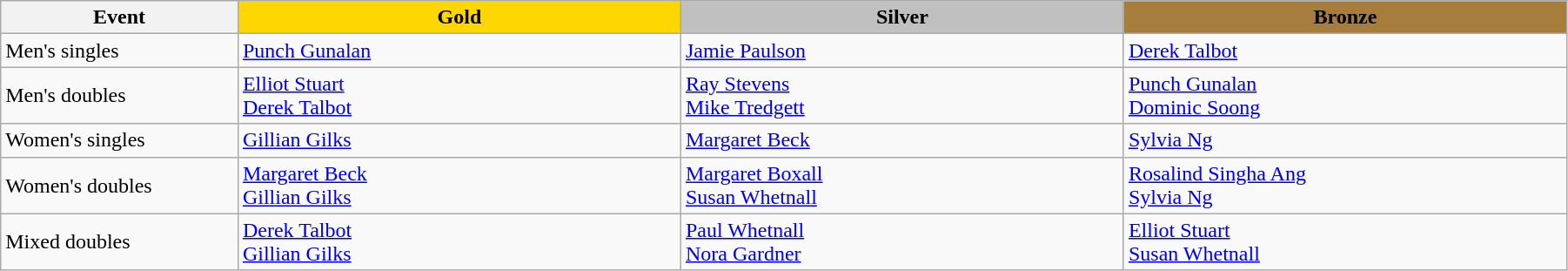<table class="wikitable" style="width:95%;">
<tr>
<th style="width:15%;"><strong>Event</strong></th>
<th style="background:gold; width:28%;">Gold</th>
<th style="background:silver; width:28%;">Silver</th>
<th style="background:#a67d3d; width:28%;">Bronze</th>
</tr>
<tr>
<td>Men's singles</td>
<td> <a href='#'>Punch Gunalan</a></td>
<td> <a href='#'>Jamie Paulson</a></td>
<td> <a href='#'>Derek Talbot</a></td>
</tr>
<tr>
<td>Men's doubles</td>
<td> <a href='#'>Elliot Stuart</a> <br>  <a href='#'>Derek Talbot</a></td>
<td> <a href='#'>Ray Stevens</a> <br>  <a href='#'>Mike Tredgett</a></td>
<td> <a href='#'>Punch Gunalan</a> <br>  <a href='#'>Dominic Soong</a></td>
</tr>
<tr>
<td>Women's singles</td>
<td> <a href='#'>Gillian Gilks</a></td>
<td> <a href='#'>Margaret Beck</a></td>
<td> <a href='#'>Sylvia Ng</a></td>
</tr>
<tr>
<td>Women's doubles</td>
<td> <a href='#'>Margaret Beck</a> <br>  <a href='#'>Gillian Gilks</a></td>
<td> <a href='#'>Margaret Boxall</a> <br>  <a href='#'>Susan Whetnall</a></td>
<td> <a href='#'>Rosalind Singha Ang</a> <br>  <a href='#'>Sylvia Ng</a></td>
</tr>
<tr>
<td>Mixed doubles</td>
<td> <a href='#'>Derek Talbot</a> <br>  <a href='#'>Gillian Gilks</a></td>
<td> <a href='#'>Paul Whetnall</a> <br>  <a href='#'>Nora Gardner</a></td>
<td> <a href='#'>Elliot Stuart</a> <br>  <a href='#'>Susan Whetnall</a></td>
</tr>
</table>
